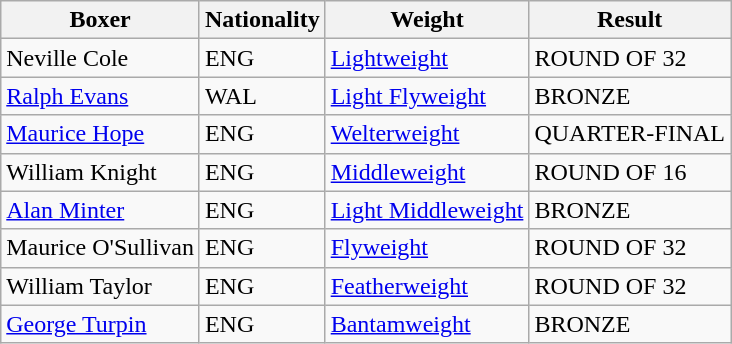<table class="wikitable">
<tr>
<th>Boxer</th>
<th>Nationality</th>
<th>Weight</th>
<th>Result</th>
</tr>
<tr>
<td>Neville Cole</td>
<td> ENG</td>
<td><a href='#'>Lightweight</a></td>
<td>ROUND OF 32</td>
</tr>
<tr>
<td><a href='#'>Ralph Evans</a></td>
<td> WAL</td>
<td><a href='#'>Light Flyweight</a></td>
<td>BRONZE</td>
</tr>
<tr>
<td><a href='#'>Maurice Hope</a></td>
<td> ENG</td>
<td><a href='#'>Welterweight</a></td>
<td>QUARTER-FINAL</td>
</tr>
<tr>
<td>William Knight</td>
<td> ENG</td>
<td><a href='#'>Middleweight</a></td>
<td>ROUND OF 16</td>
</tr>
<tr>
<td><a href='#'>Alan Minter</a></td>
<td> ENG</td>
<td><a href='#'>Light Middleweight</a></td>
<td>BRONZE</td>
</tr>
<tr>
<td>Maurice O'Sullivan</td>
<td> ENG</td>
<td><a href='#'>Flyweight</a></td>
<td>ROUND OF 32</td>
</tr>
<tr>
<td>William Taylor</td>
<td> ENG</td>
<td><a href='#'>Featherweight</a></td>
<td>ROUND OF 32</td>
</tr>
<tr>
<td><a href='#'>George Turpin</a></td>
<td> ENG</td>
<td><a href='#'>Bantamweight</a></td>
<td>BRONZE</td>
</tr>
</table>
